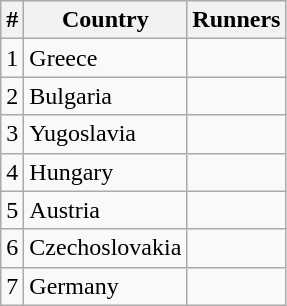<table class="wikitable sortable">
<tr>
<th>#</th>
<th>Country</th>
<th>Runners</th>
</tr>
<tr>
<td>1</td>
<td>Greece</td>
<td></td>
</tr>
<tr>
<td>2</td>
<td>Bulgaria</td>
<td></td>
</tr>
<tr>
<td>3</td>
<td>Yugoslavia</td>
<td></td>
</tr>
<tr>
<td>4</td>
<td>Hungary</td>
<td></td>
</tr>
<tr>
<td>5</td>
<td>Austria</td>
<td></td>
</tr>
<tr>
<td>6</td>
<td>Czechoslovakia</td>
<td></td>
</tr>
<tr>
<td>7</td>
<td>Germany</td>
<td></td>
</tr>
</table>
